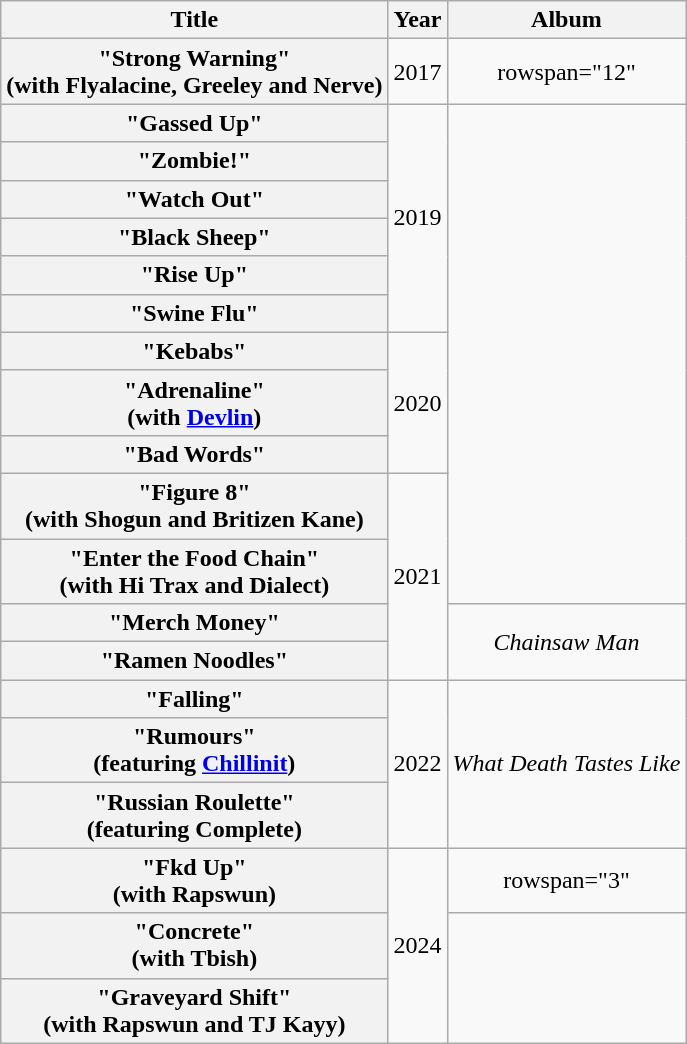<table class="wikitable plainrowheaders" style="text-align:center">
<tr>
<th scope="col">Title</th>
<th scope="col">Year</th>
<th scope="col">Album</th>
</tr>
<tr>
<th scope="row">"Strong Warning"<br><span>(with Flyalacine, Greeley and Nerve)</span></th>
<td>2017</td>
<td>rowspan="12" </td>
</tr>
<tr>
<th scope="row">"Gassed Up"</th>
<td rowspan="6">2019</td>
</tr>
<tr>
<th scope="row">"Zombie!"</th>
</tr>
<tr>
<th scope="row">"Watch Out"</th>
</tr>
<tr>
<th scope="row">"Black Sheep"</th>
</tr>
<tr>
<th scope="row">"Rise Up"</th>
</tr>
<tr>
<th scope="row">"Swine Flu"</th>
</tr>
<tr>
<th scope="row">"Kebabs"</th>
<td rowspan="3">2020</td>
</tr>
<tr>
<th scope="row">"Adrenaline"<br><span>(with <a href='#'>Devlin</a>)</span></th>
</tr>
<tr>
<th scope="row">"Bad Words"</th>
</tr>
<tr>
<th scope="row">"Figure 8"<br><span>(with Shogun and Britizen Kane)</span></th>
<td rowspan="4">2021</td>
</tr>
<tr>
<th scope="row">"Enter the Food Chain"<br><span>(with Hi Trax and Dialect)</span></th>
</tr>
<tr>
<th scope="row">"Merch Money"</th>
<td rowspan="2"><em>Chainsaw Man</em></td>
</tr>
<tr>
<th scope="row">"Ramen Noodles"</th>
</tr>
<tr>
<th scope="row">"Falling"</th>
<td rowspan="3">2022</td>
<td rowspan="3"><em>What Death Tastes Like</em></td>
</tr>
<tr>
<th scope="row">"Rumours"<br><span>(featuring <a href='#'>Chillinit</a>)</span></th>
</tr>
<tr>
<th scope="row">"Russian Roulette"<br><span>(featuring Complete)</span></th>
</tr>
<tr>
<th scope="row">"Fkd Up"<br><span>(with Rapswun)</span></th>
<td rowspan="3">2024</td>
<td>rowspan="3" </td>
</tr>
<tr>
<th scope="row">"Concrete"<br><span>(with Tbish)</span></th>
</tr>
<tr>
<th scope="row">"Graveyard Shift"<br><span>(with Rapswun and TJ Kayy)</span></th>
</tr>
</table>
